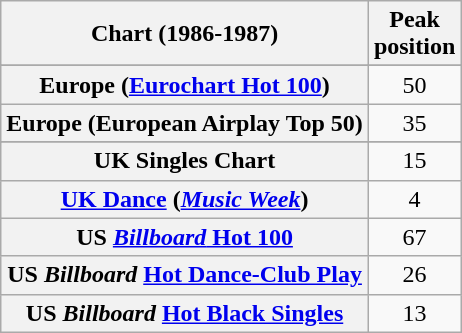<table class="wikitable sortable plainrowheaders" style="text-align:center">
<tr>
<th scope="col">Chart (1986-1987)</th>
<th scope="col">Peak<br>position</th>
</tr>
<tr>
</tr>
<tr>
<th scope="row">Europe (<a href='#'>Eurochart Hot 100</a>)</th>
<td style="text-align:center;">50</td>
</tr>
<tr>
<th scope="row">Europe (European Airplay Top 50)</th>
<td style="text-align:center;">35</td>
</tr>
<tr>
</tr>
<tr>
<th scope="row">UK Singles Chart</th>
<td align="center">15</td>
</tr>
<tr>
<th scope="row"><a href='#'>UK Dance</a> (<em><a href='#'>Music Week</a></em>)</th>
<td align="center">4</td>
</tr>
<tr>
<th scope="row">US <a href='#'><em>Billboard</em> Hot 100</a></th>
<td align="center">67</td>
</tr>
<tr>
<th scope="row">US <em>Billboard</em> <a href='#'>Hot Dance-Club Play</a></th>
<td align="center">26</td>
</tr>
<tr>
<th scope="row">US <em>Billboard</em> <a href='#'>Hot Black Singles</a></th>
<td align="center">13</td>
</tr>
</table>
